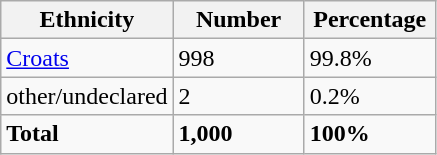<table class="wikitable">
<tr>
<th width="100px">Ethnicity</th>
<th width="80px">Number</th>
<th width="80px">Percentage</th>
</tr>
<tr>
<td><a href='#'>Croats</a></td>
<td>998</td>
<td>99.8%</td>
</tr>
<tr>
<td>other/undeclared</td>
<td>2</td>
<td>0.2%</td>
</tr>
<tr>
<td><strong>Total</strong></td>
<td><strong>1,000</strong></td>
<td><strong>100%</strong></td>
</tr>
</table>
